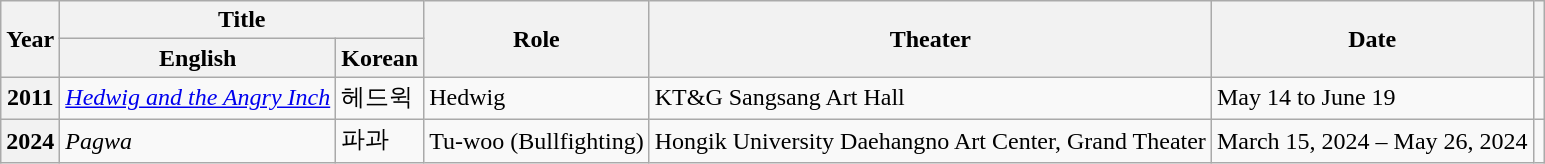<table class="wikitable sortable plainrowheaders">
<tr>
<th rowspan="2" scope="col">Year</th>
<th colspan="2" scope="col">Title</th>
<th rowspan="2" scope="col">Role</th>
<th rowspan="2" scope="col">Theater</th>
<th rowspan="2" scope="col" class="sortable">Date</th>
<th rowspan="2" scope="col" class="unsortable"></th>
</tr>
<tr>
<th>English</th>
<th>Korean</th>
</tr>
<tr>
<th scope="row">2011</th>
<td><em><a href='#'>Hedwig and the Angry Inch</a></em></td>
<td>헤드윅</td>
<td>Hedwig</td>
<td>KT&G Sangsang Art Hall</td>
<td>May 14 to June 19</td>
<td></td>
</tr>
<tr>
<th scope="row">2024</th>
<td><em>Pagwa</em></td>
<td>파과</td>
<td>Tu-woo (Bullfighting)</td>
<td>Hongik University Daehangno Art Center, Grand Theater</td>
<td>March 15, 2024 – May 26, 2024</td>
<td></td>
</tr>
</table>
